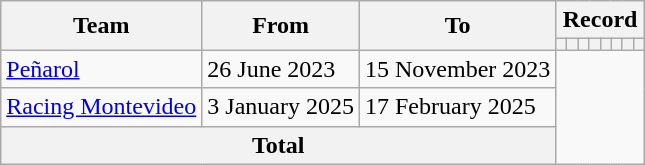<table class="wikitable" style="text-align: center">
<tr>
<th rowspan="2">Team</th>
<th rowspan="2">From</th>
<th rowspan="2">To</th>
<th colspan="8">Record</th>
</tr>
<tr>
<th></th>
<th></th>
<th></th>
<th></th>
<th></th>
<th></th>
<th></th>
<th></th>
</tr>
<tr>
<td align=left><a href='#'>Peñarol</a></td>
<td align=left>26 June 2023</td>
<td align=left>15 November 2023<br></td>
</tr>
<tr>
<td align=left><a href='#'>Racing Montevideo</a></td>
<td align=left>3 January 2025</td>
<td align=left>17 February 2025<br></td>
</tr>
<tr>
<th colspan="3">Total<br></th>
</tr>
</table>
